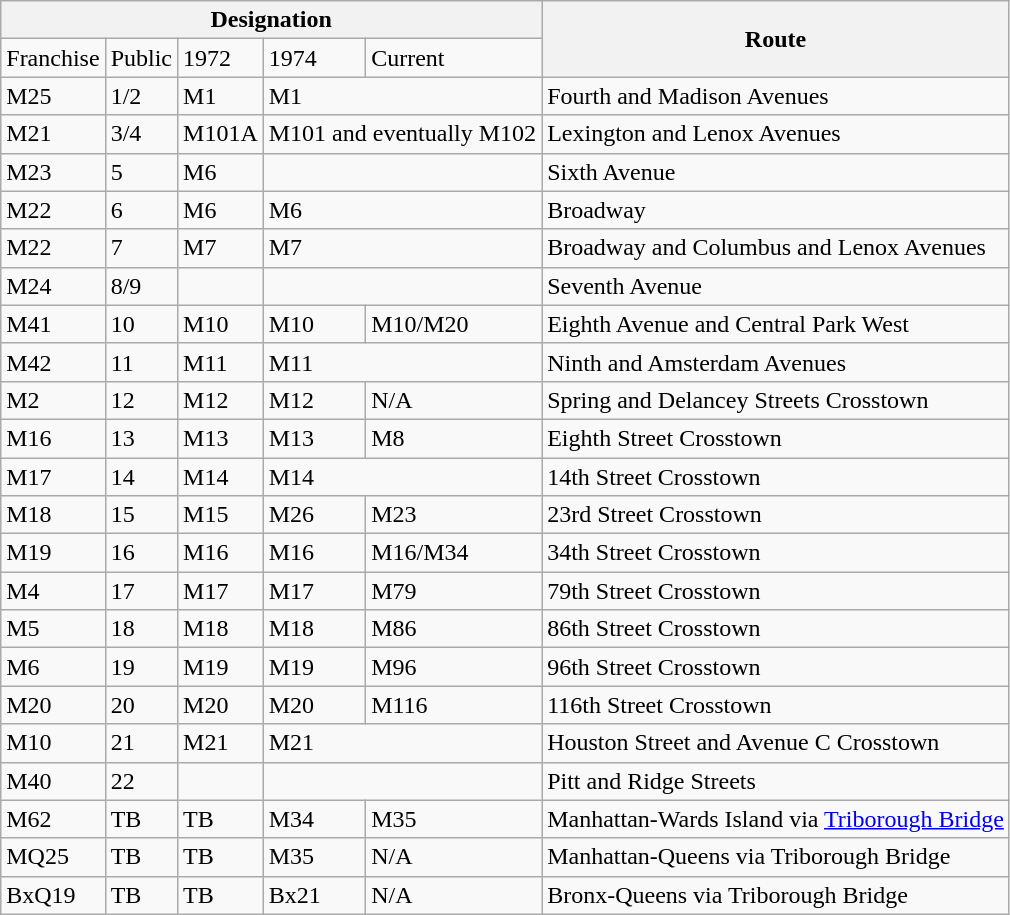<table class=wikitable>
<tr>
<th colspan="5">Designation</th>
<th rowspan=2>Route</th>
</tr>
<tr>
<td>Franchise</td>
<td>Public</td>
<td>1972</td>
<td>1974</td>
<td>Current</td>
</tr>
<tr>
<td>M25</td>
<td>1/2</td>
<td>M1</td>
<td colspan=2>M1</td>
<td>Fourth and Madison Avenues</td>
</tr>
<tr>
<td>M21</td>
<td>3/4</td>
<td>M101A</td>
<td colspan=2>M101 and eventually M102</td>
<td>Lexington and Lenox Avenues</td>
</tr>
<tr>
<td>M23</td>
<td>5</td>
<td>M6</td>
<td colspan=2></td>
<td>Sixth Avenue</td>
</tr>
<tr>
<td>M22</td>
<td>6</td>
<td>M6</td>
<td colspan=2>M6</td>
<td>Broadway</td>
</tr>
<tr>
<td>M22</td>
<td>7</td>
<td>M7</td>
<td colspan=2>M7</td>
<td>Broadway and Columbus and Lenox Avenues</td>
</tr>
<tr>
<td>M24</td>
<td>8/9</td>
<td></td>
<td colspan=2></td>
<td>Seventh Avenue</td>
</tr>
<tr>
<td>M41</td>
<td>10</td>
<td>M10</td>
<td>M10</td>
<td>M10/M20</td>
<td>Eighth Avenue and Central Park West</td>
</tr>
<tr>
<td>M42</td>
<td>11</td>
<td>M11</td>
<td colspan=2>M11</td>
<td>Ninth and Amsterdam Avenues</td>
</tr>
<tr>
<td>M2</td>
<td>12</td>
<td>M12</td>
<td>M12</td>
<td>N/A</td>
<td>Spring and Delancey Streets Crosstown</td>
</tr>
<tr>
<td>M16</td>
<td>13</td>
<td>M13</td>
<td>M13</td>
<td>M8</td>
<td>Eighth Street Crosstown</td>
</tr>
<tr>
<td>M17</td>
<td>14</td>
<td>M14</td>
<td colspan=2>M14</td>
<td>14th Street Crosstown</td>
</tr>
<tr>
<td>M18</td>
<td>15</td>
<td>M15</td>
<td>M26</td>
<td>M23</td>
<td>23rd Street Crosstown</td>
</tr>
<tr>
<td>M19</td>
<td>16</td>
<td>M16</td>
<td>M16</td>
<td>M16/M34</td>
<td>34th Street Crosstown</td>
</tr>
<tr>
<td>M4</td>
<td>17</td>
<td>M17</td>
<td>M17</td>
<td>M79</td>
<td>79th Street Crosstown</td>
</tr>
<tr>
<td>M5</td>
<td>18</td>
<td>M18</td>
<td>M18</td>
<td>M86</td>
<td>86th Street Crosstown</td>
</tr>
<tr>
<td>M6</td>
<td>19</td>
<td>M19</td>
<td>M19</td>
<td>M96</td>
<td>96th Street Crosstown</td>
</tr>
<tr>
<td>M20</td>
<td>20</td>
<td>M20</td>
<td>M20</td>
<td>M116</td>
<td>116th Street Crosstown</td>
</tr>
<tr>
<td>M10</td>
<td>21</td>
<td>M21</td>
<td colspan=2>M21</td>
<td>Houston Street and Avenue C Crosstown</td>
</tr>
<tr>
<td>M40</td>
<td>22</td>
<td></td>
<td colspan=2></td>
<td>Pitt and Ridge Streets</td>
</tr>
<tr>
<td>M62</td>
<td>TB</td>
<td>TB</td>
<td>M34</td>
<td>M35</td>
<td>Manhattan-Wards Island via <a href='#'>Triborough Bridge</a></td>
</tr>
<tr>
<td>MQ25</td>
<td>TB</td>
<td>TB</td>
<td>M35</td>
<td>N/A</td>
<td>Manhattan-Queens via Triborough Bridge</td>
</tr>
<tr>
<td>BxQ19</td>
<td>TB</td>
<td>TB</td>
<td>Bx21</td>
<td>N/A</td>
<td>Bronx-Queens via Triborough Bridge</td>
</tr>
</table>
